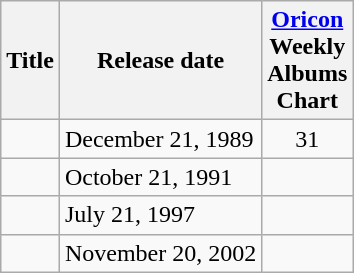<table class="wikitable">
<tr>
<th>Title</th>
<th>Release date</th>
<th><a href='#'>Oricon</a><br>Weekly<br>Albums<br>Chart<br></th>
</tr>
<tr>
<td></td>
<td>December 21, 1989</td>
<td align="center">31</td>
</tr>
<tr>
<td></td>
<td>October 21, 1991</td>
<td></td>
</tr>
<tr>
<td></td>
<td>July 21, 1997</td>
<td></td>
</tr>
<tr>
<td></td>
<td>November 20, 2002</td>
<td></td>
</tr>
</table>
